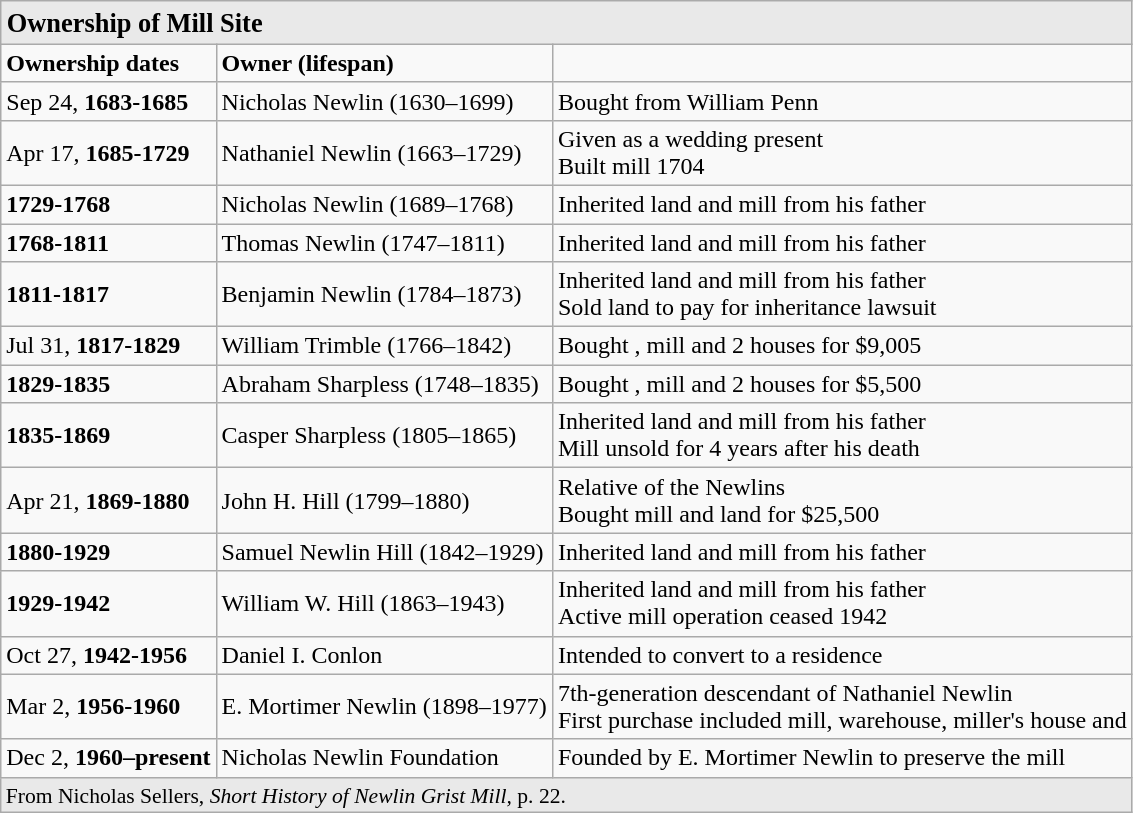<table class="wikitable">
<tr style="background: #E9E9E9">
<td colspan ="7" style="background: #E9E9E9; font-size: 110%"><strong>Ownership of Mill Site</strong></td>
</tr>
<tr>
<td><strong>Ownership dates</strong></td>
<td><strong>Owner (lifespan)</strong></td>
<td align="right"><strong> </strong></td>
</tr>
<tr>
<td>Sep 24, <strong>1683-1685</strong></td>
<td>Nicholas Newlin (1630–1699)</td>
<td>Bought  from William Penn</td>
</tr>
<tr>
<td>Apr 17, <strong>1685-1729</strong></td>
<td>Nathaniel Newlin (1663–1729)</td>
<td>Given  as a wedding present<br>Built mill 1704</td>
</tr>
<tr>
<td><strong>1729-1768</strong></td>
<td>Nicholas Newlin (1689–1768)</td>
<td>Inherited land and mill from his father</td>
</tr>
<tr>
<td><strong>1768-1811</strong></td>
<td>Thomas Newlin (1747–1811)</td>
<td>Inherited land and mill from his father</td>
</tr>
<tr>
<td><strong>1811-1817</strong></td>
<td>Benjamin Newlin (1784–1873)</td>
<td>Inherited land and mill from his father<br>Sold land to pay for inheritance lawsuit</td>
</tr>
<tr>
<td>Jul 31, <strong>1817-1829</strong></td>
<td>William Trimble (1766–1842)</td>
<td>Bought , mill and 2 houses for $9,005</td>
</tr>
<tr>
<td><strong>1829-1835</strong></td>
<td>Abraham Sharpless (1748–1835)</td>
<td>Bought , mill and 2 houses for $5,500</td>
</tr>
<tr>
<td><strong>1835-1869</strong></td>
<td>Casper Sharpless (1805–1865)</td>
<td>Inherited land and mill from his father<br>Mill unsold for 4 years after his death</td>
</tr>
<tr>
<td>Apr 21, <strong>1869-1880</strong></td>
<td>John H. Hill (1799–1880)</td>
<td>Relative of the Newlins<br>Bought mill and land for $25,500</td>
</tr>
<tr>
<td><strong>1880-1929</strong></td>
<td>Samuel Newlin Hill (1842–1929)</td>
<td>Inherited land and mill from his father</td>
</tr>
<tr>
<td><strong>1929-1942</strong></td>
<td>William W. Hill (1863–1943)</td>
<td>Inherited land and mill from his father<br>Active mill operation ceased 1942</td>
</tr>
<tr>
<td>Oct 27, <strong>1942-1956</strong></td>
<td>Daniel I. Conlon</td>
<td>Intended to convert to a residence</td>
</tr>
<tr>
<td>Mar 2, <strong>1956-1960</strong></td>
<td>E. Mortimer Newlin (1898–1977)</td>
<td>7th-generation descendant of Nathaniel Newlin <br>First purchase included mill, warehouse, miller's house and </td>
</tr>
<tr>
<td>Dec 2, <strong>1960–present</strong></td>
<td>Nicholas Newlin Foundation</td>
<td>Founded by E. Mortimer Newlin to preserve the mill</td>
</tr>
<tr>
<td colspan ="7" style="background: #E9E9E9; font-size: 90%">From Nicholas Sellers, <em>Short History of Newlin Grist Mill,</em> p. 22.</td>
</tr>
</table>
